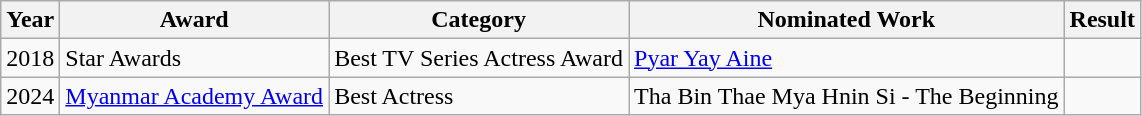<table class="wikitable sortable">
<tr>
<th>Year</th>
<th>Award</th>
<th>Category</th>
<th>Nominated Work</th>
<th>Result</th>
</tr>
<tr>
<td>2018</td>
<td>Star Awards</td>
<td>Best TV Series Actress Award  </td>
<td><a href='#'>Pyar Yay Aine</a></td>
<td></td>
</tr>
<tr>
<td>2024</td>
<td><a href='#'>Myanmar Academy Award</a></td>
<td>Best Actress</td>
<td>Tha Bin Thae Mya Hnin Si - The Beginning</td>
<td></td>
</tr>
</table>
